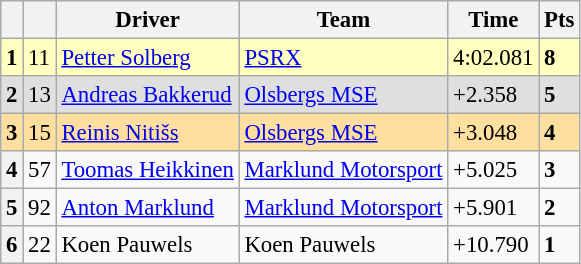<table class=wikitable style="font-size:95%">
<tr>
<th></th>
<th></th>
<th>Driver</th>
<th>Team</th>
<th>Time</th>
<th>Pts</th>
</tr>
<tr>
<th style="background:#ffffbf;">1</th>
<td style="background:#ffffbf;">11</td>
<td style="background:#ffffbf;"> <a href='#'>Petter Solberg</a></td>
<td style="background:#ffffbf;"><a href='#'>PSRX</a></td>
<td style="background:#ffffbf;">4:02.081</td>
<td style="background:#ffffbf;"><strong>8</strong></td>
</tr>
<tr>
<th style="background:#dfdfdf;">2</th>
<td style="background:#dfdfdf;">13</td>
<td style="background:#dfdfdf;"> <a href='#'>Andreas Bakkerud</a></td>
<td style="background:#dfdfdf;"><a href='#'>Olsbergs MSE</a></td>
<td style="background:#dfdfdf;">+2.358</td>
<td style="background:#dfdfdf;"><strong>5</strong></td>
</tr>
<tr>
<th style="background:#ffdf9f;">3</th>
<td style="background:#ffdf9f;">15</td>
<td style="background:#ffdf9f;"> <a href='#'>Reinis Nitišs</a></td>
<td style="background:#ffdf9f;"><a href='#'>Olsbergs MSE</a></td>
<td style="background:#ffdf9f;">+3.048</td>
<td style="background:#ffdf9f;"><strong>4</strong></td>
</tr>
<tr>
<th>4</th>
<td>57</td>
<td> <a href='#'>Toomas Heikkinen</a></td>
<td><a href='#'>Marklund Motorsport</a></td>
<td>+5.025</td>
<td><strong>3</strong></td>
</tr>
<tr>
<th>5</th>
<td>92</td>
<td> <a href='#'>Anton Marklund</a></td>
<td><a href='#'>Marklund Motorsport</a></td>
<td>+5.901</td>
<td><strong>2</strong></td>
</tr>
<tr>
<th>6</th>
<td>22</td>
<td> Koen Pauwels</td>
<td>Koen Pauwels</td>
<td>+10.790</td>
<td><strong>1</strong></td>
</tr>
</table>
